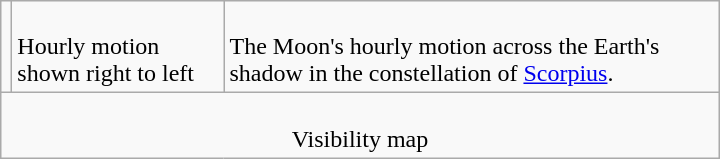<table class=wikitable width=480>
<tr>
<td></td>
<td><br>Hourly motion shown right to left</td>
<td><br>The Moon's hourly motion across the Earth's shadow in the constellation of <a href='#'>Scorpius</a>.</td>
</tr>
<tr align=center>
<td colspan=3><br>Visibility map</td>
</tr>
</table>
